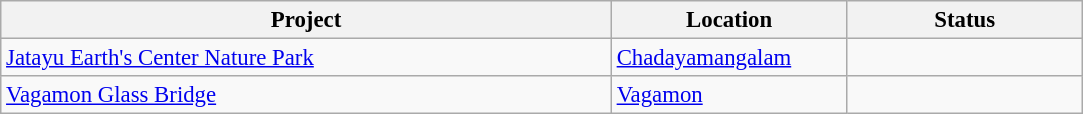<table class="wikitable sortable" style="font-size: 95%;">
<tr>
<th width=400px>Project</th>
<th width=150px>Location</th>
<th width=150px>Status</th>
</tr>
<tr>
<td><a href='#'>Jatayu Earth's Center Nature Park</a></td>
<td><a href='#'>Chadayamangalam</a></td>
<td></td>
</tr>
<tr>
<td><a href='#'>Vagamon Glass Bridge</a></td>
<td><a href='#'>Vagamon</a></td>
<td></td>
</tr>
</table>
